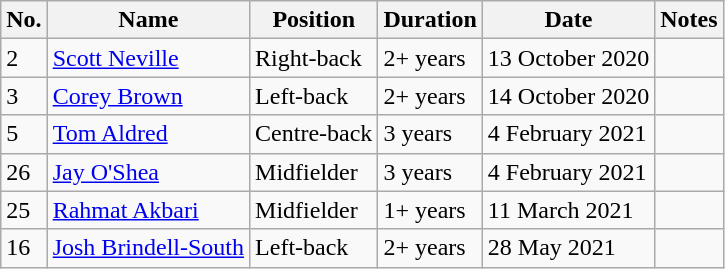<table class="wikitable">
<tr>
<th>No.</th>
<th>Name</th>
<th>Position</th>
<th>Duration</th>
<th>Date</th>
<th>Notes</th>
</tr>
<tr>
<td>2</td>
<td><a href='#'>Scott Neville</a></td>
<td>Right-back</td>
<td>2+ years</td>
<td>13 October 2020</td>
<td></td>
</tr>
<tr>
<td>3</td>
<td><a href='#'>Corey Brown</a></td>
<td>Left-back</td>
<td>2+ years</td>
<td>14 October 2020</td>
<td></td>
</tr>
<tr>
<td>5</td>
<td> <a href='#'>Tom Aldred</a></td>
<td>Centre-back</td>
<td>3 years</td>
<td>4 February 2021</td>
<td></td>
</tr>
<tr>
<td>26</td>
<td> <a href='#'>Jay O'Shea</a></td>
<td>Midfielder</td>
<td>3 years</td>
<td>4 February 2021</td>
<td></td>
</tr>
<tr>
<td>25</td>
<td><a href='#'>Rahmat Akbari</a></td>
<td>Midfielder</td>
<td>1+ years</td>
<td>11 March 2021</td>
<td></td>
</tr>
<tr>
<td>16</td>
<td><a href='#'>Josh Brindell-South</a></td>
<td>Left-back</td>
<td>2+ years</td>
<td>28 May 2021</td>
<td></td>
</tr>
</table>
